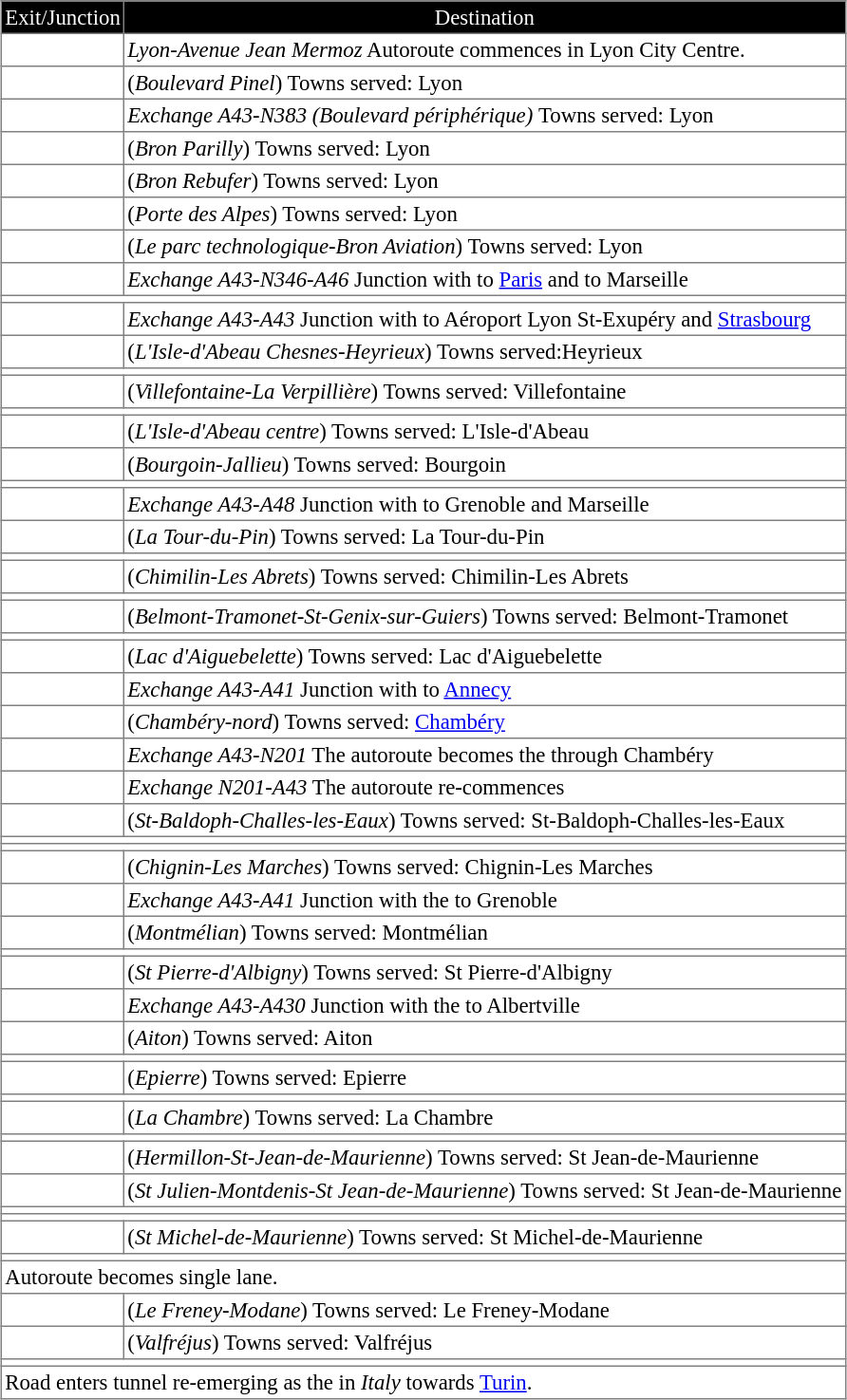<table border=1 cellpadding=2 style="margin-left:1em; margin-bottom: 1em; color: black; border-collapse: collapse; font-size: 95%;">
<tr align="center" bgcolor="000000" style="color: white">
<td>Exit/Junction</td>
<td>Destination</td>
</tr>
<tr>
<td> </td>
<td><em>Lyon-Avenue Jean Mermoz</em> Autoroute commences in Lyon City Centre.</td>
</tr>
<tr>
<td></td>
<td>(<em>Boulevard Pinel</em>) Towns served: Lyon</td>
</tr>
<tr>
<td></td>
<td><em>Exchange A43-N383 (Boulevard périphérique) </em> Towns served: Lyon</td>
</tr>
<tr>
<td></td>
<td>(<em>Bron Parilly</em>) Towns served: Lyon</td>
</tr>
<tr>
<td></td>
<td>(<em>Bron Rebufer</em>) Towns served: Lyon</td>
</tr>
<tr>
<td></td>
<td>(<em>Porte des Alpes</em>) Towns served: Lyon</td>
</tr>
<tr>
<td></td>
<td>(<em>Le parc technologique-Bron Aviation</em>) Towns served: Lyon</td>
</tr>
<tr>
<td> </td>
<td><em>Exchange A43-N346-A46</em> Junction with  to <a href='#'>Paris</a> and  to Marseille</td>
</tr>
<tr>
<td colspan="2"></td>
</tr>
<tr>
<td></td>
<td><em>Exchange A43-A43</em> Junction with  to Aéroport Lyon St-Exupéry and <a href='#'>Strasbourg</a></td>
</tr>
<tr>
<td></td>
<td>(<em>L'Isle-d'Abeau Chesnes-Heyrieux</em>) Towns served:Heyrieux</td>
</tr>
<tr>
<td colspan="2"></td>
</tr>
<tr>
<td></td>
<td>(<em>Villefontaine-La Verpillière</em>) Towns served: Villefontaine</td>
</tr>
<tr>
<td colspan="2"></td>
</tr>
<tr>
<td></td>
<td>(<em>L'Isle-d'Abeau centre</em>) Towns served: L'Isle-d'Abeau</td>
</tr>
<tr>
<td></td>
<td>(<em>Bourgoin-Jallieu</em>) Towns served: Bourgoin</td>
</tr>
<tr>
<td colspan="2"></td>
</tr>
<tr>
<td></td>
<td><em>Exchange A43-A48</em> Junction with  to Grenoble and Marseille</td>
</tr>
<tr>
<td></td>
<td>(<em>La Tour-du-Pin</em>) Towns served: La Tour-du-Pin</td>
</tr>
<tr>
<td colspan="2"></td>
</tr>
<tr>
<td></td>
<td>(<em>Chimilin-Les Abrets</em>) Towns served: Chimilin-Les Abrets</td>
</tr>
<tr>
<td colspan="2"></td>
</tr>
<tr>
<td></td>
<td>(<em>Belmont-Tramonet-St-Genix-sur-Guiers</em>) Towns served: Belmont-Tramonet</td>
</tr>
<tr>
<td colspan="2"></td>
</tr>
<tr>
<td></td>
<td>(<em>Lac d'Aiguebelette</em>) Towns served: Lac d'Aiguebelette</td>
</tr>
<tr>
<td></td>
<td><em>Exchange A43-A41</em> Junction with  to <a href='#'>Annecy</a></td>
</tr>
<tr>
<td></td>
<td>(<em>Chambéry-nord</em>) Towns served: <a href='#'>Chambéry</a></td>
</tr>
<tr>
<td></td>
<td><em>Exchange A43-N201</em> The autoroute becomes the  through Chambéry</td>
</tr>
<tr>
<td></td>
<td><em>Exchange N201-A43</em> The autoroute re-commences</td>
</tr>
<tr>
<td></td>
<td>(<em>St-Baldoph-Challes-les-Eaux</em>) Towns served: St-Baldoph-Challes-les-Eaux</td>
</tr>
<tr>
<td colspan="2"></td>
</tr>
<tr>
<td colspan="2"></td>
</tr>
<tr>
<td></td>
<td>(<em>Chignin-Les Marches</em>) Towns served: Chignin-Les Marches</td>
</tr>
<tr>
<td></td>
<td><em>Exchange A43-A41</em> Junction with the  to Grenoble</td>
</tr>
<tr>
<td></td>
<td>(<em>Montmélian</em>) Towns served: Montmélian</td>
</tr>
<tr>
<td colspan="2"></td>
</tr>
<tr>
<td></td>
<td>(<em>St Pierre-d'Albigny</em>) Towns served: St Pierre-d'Albigny</td>
</tr>
<tr>
<td></td>
<td><em>Exchange A43-A430</em> Junction with the  to Albertville</td>
</tr>
<tr>
<td></td>
<td>(<em>Aiton</em>) Towns served: Aiton</td>
</tr>
<tr>
<td colspan="2"></td>
</tr>
<tr>
<td></td>
<td>(<em>Epierre</em>) Towns served: Epierre</td>
</tr>
<tr>
<td colspan="2"></td>
</tr>
<tr>
<td></td>
<td>(<em>La Chambre</em>) Towns served: La Chambre</td>
</tr>
<tr>
<td colspan="2"></td>
</tr>
<tr>
<td></td>
<td>(<em>Hermillon-St-Jean-de-Maurienne</em>) Towns served: St Jean-de-Maurienne</td>
</tr>
<tr>
<td></td>
<td>(<em>St Julien-Montdenis-St Jean-de-Maurienne</em>) Towns served: St Jean-de-Maurienne</td>
</tr>
<tr>
<td colspan="2"></td>
</tr>
<tr>
<td colspan="2"></td>
</tr>
<tr>
<td></td>
<td>(<em>St Michel-de-Maurienne</em>) Towns served: St Michel-de-Maurienne</td>
</tr>
<tr>
<td colspan="2"></td>
</tr>
<tr>
<td colspan="2">Autoroute becomes single lane.</td>
</tr>
<tr>
<td></td>
<td>(<em>Le Freney-Modane</em>) Towns served: Le Freney-Modane</td>
</tr>
<tr>
<td></td>
<td>(<em>Valfréjus</em>) Towns served: Valfréjus</td>
</tr>
<tr>
<td colspan="2"></td>
</tr>
<tr>
<td colspan="2">Road enters tunnel re-emerging as the  in  <em>Italy</em> towards <a href='#'>Turin</a>.</td>
</tr>
</table>
